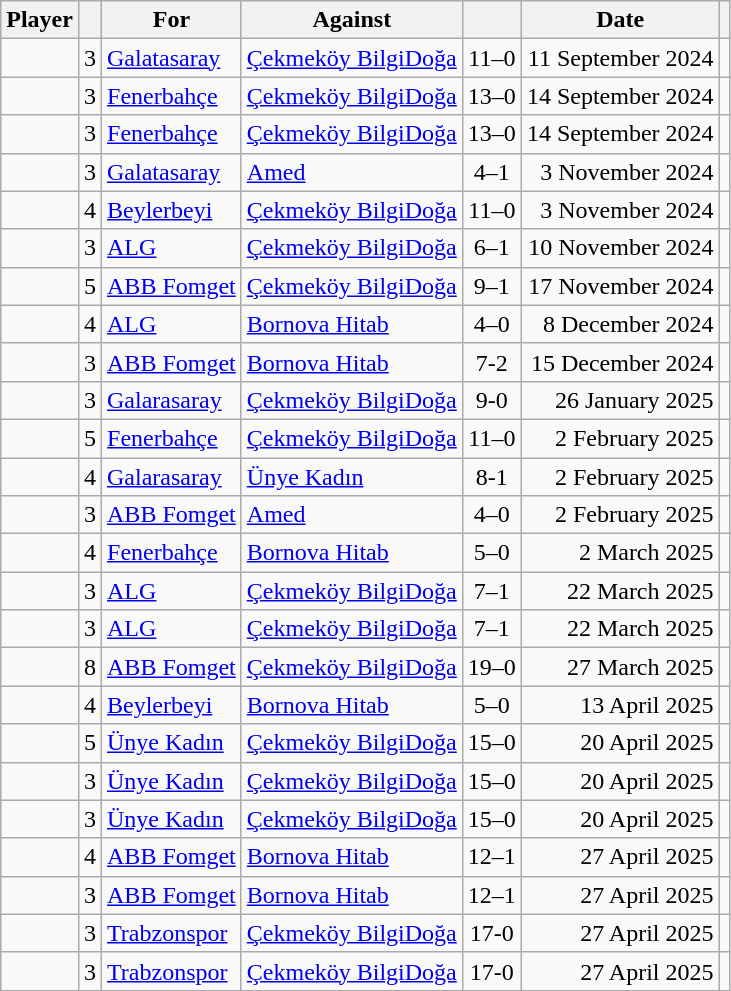<table class="wikitable sortable">
<tr>
<th>Player</th>
<th></th>
<th>For</th>
<th>Against</th>
<th></th>
<th>Date</th>
<th></th>
</tr>
<tr>
<td> </td>
<td align=center>3</td>
<td><a href='#'>Galatasaray</a></td>
<td><a href='#'>Çekmeköy BilgiDoğa</a></td>
<td align=center>11–0</td>
<td align=right>11 September 2024</td>
<td align=center></td>
</tr>
<tr>
<td> </td>
<td align=center>3</td>
<td><a href='#'>Fenerbahçe</a></td>
<td><a href='#'>Çekmeköy BilgiDoğa</a></td>
<td align=center>13–0</td>
<td align=right>14 September 2024</td>
<td align=center></td>
</tr>
<tr>
<td> </td>
<td align=center>3</td>
<td><a href='#'>Fenerbahçe</a></td>
<td><a href='#'>Çekmeköy BilgiDoğa</a></td>
<td align=center>13–0</td>
<td align=right>14 September 2024</td>
<td align=center></td>
</tr>
<tr>
<td> </td>
<td align=center>3</td>
<td><a href='#'>Galatasaray</a></td>
<td><a href='#'>Amed</a></td>
<td align=center>4–1</td>
<td align=right>3 November 2024</td>
<td align=center></td>
</tr>
<tr>
<td> </td>
<td align=center>4</td>
<td><a href='#'>Beylerbeyi</a></td>
<td><a href='#'>Çekmeköy BilgiDoğa</a></td>
<td align=center>11–0</td>
<td align=right>3 November 2024</td>
<td align=center></td>
</tr>
<tr>
<td> </td>
<td align=center>3</td>
<td><a href='#'>ALG</a></td>
<td><a href='#'>Çekmeköy BilgiDoğa</a></td>
<td align=center>6–1</td>
<td align=right>10 November 2024</td>
<td align=center></td>
</tr>
<tr>
<td> </td>
<td align=center>5</td>
<td><a href='#'>ABB Fomget</a></td>
<td><a href='#'>Çekmeköy BilgiDoğa</a></td>
<td align=center>9–1</td>
<td align=right>17 November 2024</td>
<td align=center></td>
</tr>
<tr>
<td> </td>
<td align=center>4</td>
<td><a href='#'>ALG</a></td>
<td><a href='#'>Bornova Hitab</a></td>
<td align=center>4–0</td>
<td align=right>8 December 2024</td>
<td align=center></td>
</tr>
<tr>
<td> </td>
<td align=center>3</td>
<td><a href='#'>ABB Fomget</a></td>
<td><a href='#'>Bornova Hitab</a></td>
<td align=center>7-2</td>
<td align=right>15 December 2024</td>
<td align=center></td>
</tr>
<tr>
<td> </td>
<td align=center>3</td>
<td><a href='#'>Galarasaray</a></td>
<td><a href='#'>Çekmeköy BilgiDoğa</a></td>
<td align=center>9-0</td>
<td align=right>26 January 2025</td>
<td align=center></td>
</tr>
<tr>
<td> </td>
<td align=center>5</td>
<td><a href='#'>Fenerbahçe</a></td>
<td><a href='#'>Çekmeköy BilgiDoğa</a></td>
<td align=center>11–0</td>
<td align=right>2 February 2025</td>
<td align=center></td>
</tr>
<tr>
<td> </td>
<td align=center>4</td>
<td><a href='#'>Galarasaray</a></td>
<td><a href='#'>Ünye Kadın</a></td>
<td align=center>8-1</td>
<td align=right>2 February 2025</td>
<td align=center></td>
</tr>
<tr>
<td> </td>
<td align=center>3</td>
<td><a href='#'>ABB Fomget</a></td>
<td><a href='#'>Amed</a></td>
<td align=center>4–0</td>
<td align=right>2 February 2025</td>
<td align=center></td>
</tr>
<tr>
<td> </td>
<td align=center>4</td>
<td><a href='#'>Fenerbahçe</a></td>
<td><a href='#'>Bornova Hitab</a></td>
<td align=center>5–0</td>
<td align=right>2 March 2025</td>
<td align=center></td>
</tr>
<tr>
<td> </td>
<td align=center>3</td>
<td><a href='#'>ALG</a></td>
<td><a href='#'>Çekmeköy BilgiDoğa</a></td>
<td align=center>7–1</td>
<td align=right>22 March 2025</td>
<td align=center></td>
</tr>
<tr>
<td> </td>
<td align=center>3</td>
<td><a href='#'>ALG</a></td>
<td><a href='#'>Çekmeköy BilgiDoğa</a></td>
<td align=center>7–1</td>
<td align=right>22 March 2025</td>
<td align=center></td>
</tr>
<tr>
<td> </td>
<td align=center>8</td>
<td><a href='#'>ABB Fomget</a></td>
<td><a href='#'>Çekmeköy BilgiDoğa</a></td>
<td align=center>19–0</td>
<td align=right>27 March 2025</td>
<td align=center></td>
</tr>
<tr>
<td> </td>
<td align=center>4</td>
<td><a href='#'>Beylerbeyi</a></td>
<td><a href='#'>Bornova Hitab</a></td>
<td align=center>5–0</td>
<td align=right>13 April 2025</td>
<td align=center></td>
</tr>
<tr>
<td> </td>
<td align=center>5</td>
<td><a href='#'>Ünye Kadın</a></td>
<td><a href='#'>Çekmeköy BilgiDoğa</a></td>
<td align=center>15–0</td>
<td align=right>20 April 2025</td>
<td align=center></td>
</tr>
<tr>
<td> </td>
<td align=center>3</td>
<td><a href='#'>Ünye Kadın</a></td>
<td><a href='#'>Çekmeköy BilgiDoğa</a></td>
<td align=center>15–0</td>
<td align=right>20 April 2025</td>
<td align=center></td>
</tr>
<tr>
<td> </td>
<td align=center>3</td>
<td><a href='#'>Ünye Kadın</a></td>
<td><a href='#'>Çekmeköy BilgiDoğa</a></td>
<td align=center>15–0</td>
<td align=right>20 April 2025</td>
<td align=center></td>
</tr>
<tr>
<td> </td>
<td align=center>4</td>
<td><a href='#'>ABB Fomget</a></td>
<td><a href='#'>Bornova Hitab</a></td>
<td align=center>12–1</td>
<td align=right>27 April 2025</td>
<td align=center></td>
</tr>
<tr>
<td> </td>
<td align=center>3</td>
<td><a href='#'>ABB Fomget</a></td>
<td><a href='#'>Bornova Hitab</a></td>
<td align=center>12–1</td>
<td align=right>27 April 2025</td>
<td align=center></td>
</tr>
<tr>
<td> </td>
<td align=center>3</td>
<td><a href='#'>Trabzonspor</a></td>
<td><a href='#'>Çekmeköy BilgiDoğa</a></td>
<td align=center>17-0</td>
<td align=right>27 April 2025</td>
<td align=center></td>
</tr>
<tr>
<td> </td>
<td align=center>3</td>
<td><a href='#'>Trabzonspor</a></td>
<td><a href='#'>Çekmeköy BilgiDoğa</a></td>
<td align=center>17-0</td>
<td align=right>27 April 2025</td>
<td align=center></td>
</tr>
</table>
